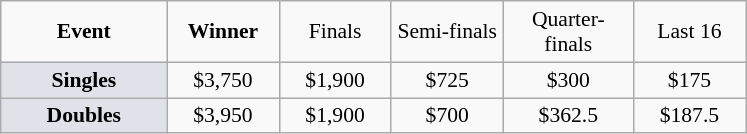<table class="wikitable" style="font-size:90%; text-align:center">
<tr>
<td width="104px"><strong>Event</strong></td>
<td width="68px"><strong>Winner</strong></td>
<td width="68px">Finals</td>
<td width="68px">Semi-finals</td>
<td width="80px">Quarter-finals</td>
<td width="68px">Last 16</td>
</tr>
<tr>
<td bgcolor="#DFE2E9"><strong>Singles</strong></td>
<td>$3,750</td>
<td>$1,900</td>
<td>$725</td>
<td>$300</td>
<td>$175</td>
</tr>
<tr>
<td bgcolor="#DFE2E9"><strong>Doubles</strong></td>
<td>$3,950</td>
<td>$1,900</td>
<td>$700</td>
<td>$362.5</td>
<td>$187.5</td>
</tr>
</table>
